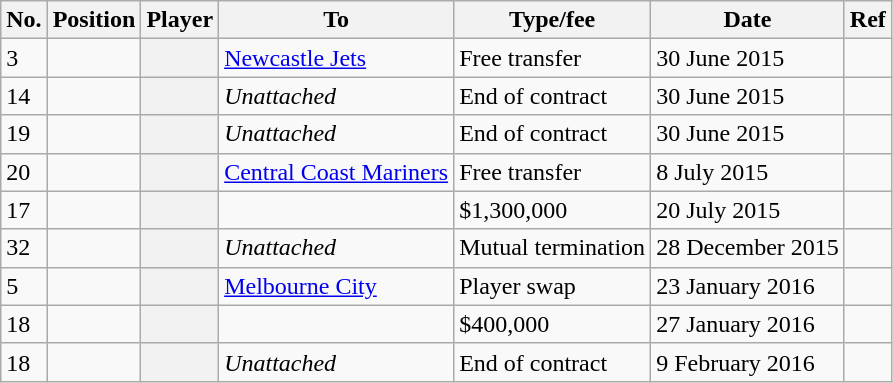<table class="wikitable plainrowheaders sortable" style="text-align:center; text-align:left">
<tr>
<th scope="col">No.</th>
<th scope="col">Position</th>
<th scope="col">Player</th>
<th scope="col">To</th>
<th scope="col">Type/fee</th>
<th scope="col">Date</th>
<th scope="col" class="unsortable">Ref</th>
</tr>
<tr>
<td>3</td>
<td></td>
<th scope="row"></th>
<td><a href='#'>Newcastle Jets</a></td>
<td>Free transfer</td>
<td>30 June 2015</td>
<td></td>
</tr>
<tr>
<td>14</td>
<td></td>
<th scope="row"></th>
<td><em>Unattached</em></td>
<td>End of contract</td>
<td>30 June 2015</td>
<td></td>
</tr>
<tr>
<td>19</td>
<td></td>
<th scope="row"></th>
<td><em>Unattached</em></td>
<td>End of contract</td>
<td>30 June 2015</td>
<td></td>
</tr>
<tr>
<td>20</td>
<td></td>
<th scope="row"></th>
<td><a href='#'>Central Coast Mariners</a></td>
<td>Free transfer</td>
<td>8 July 2015</td>
<td></td>
</tr>
<tr>
<td>17</td>
<td></td>
<th scope="row"></th>
<td></td>
<td>$1,300,000</td>
<td>20 July 2015</td>
<td></td>
</tr>
<tr>
<td>32</td>
<td></td>
<th scope="row"></th>
<td><em>Unattached</em></td>
<td>Mutual termination</td>
<td>28 December 2015</td>
<td></td>
</tr>
<tr>
<td>5</td>
<td></td>
<th scope="row"></th>
<td><a href='#'>Melbourne City</a></td>
<td>Player swap</td>
<td>23 January 2016</td>
<td></td>
</tr>
<tr>
<td>18</td>
<td></td>
<th scope="row"></th>
<td></td>
<td>$400,000</td>
<td>27 January 2016</td>
<td></td>
</tr>
<tr>
<td>18</td>
<td></td>
<th scope="row"></th>
<td><em>Unattached</em></td>
<td>End of contract</td>
<td>9 February 2016</td>
<td></td>
</tr>
</table>
